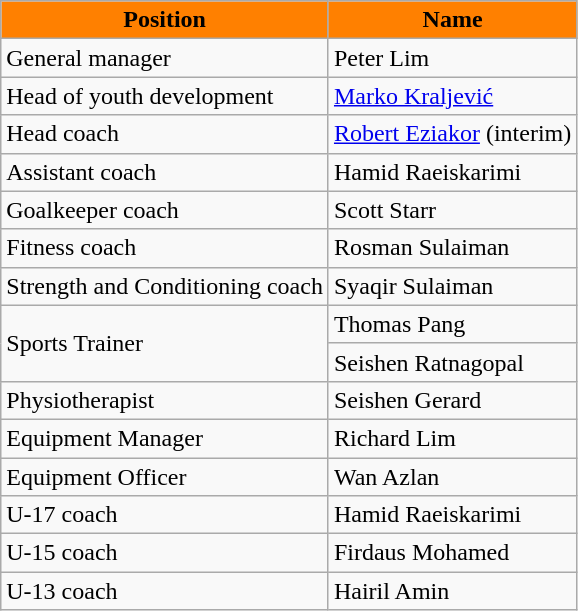<table class="wikitable">
<tr>
<th style="background:#FF8000; color:black; text-align:center;">Position</th>
<th style="background:#FF8000; color:black; text-align:center;">Name</th>
</tr>
<tr>
<td>General manager</td>
<td> Peter Lim</td>
</tr>
<tr>
<td>Head of youth development</td>
<td> <a href='#'>Marko Kraljević</a></td>
</tr>
<tr>
<td>Head coach</td>
<td> <a href='#'>Robert Eziakor</a> (interim)</td>
</tr>
<tr>
<td>Assistant coach</td>
<td> Hamid Raeiskarimi</td>
</tr>
<tr>
<td>Goalkeeper coach</td>
<td> Scott Starr</td>
</tr>
<tr>
<td>Fitness coach</td>
<td> Rosman Sulaiman</td>
</tr>
<tr>
<td>Strength and Conditioning coach</td>
<td> Syaqir Sulaiman</td>
</tr>
<tr>
<td rowspan="2">Sports Trainer</td>
<td> Thomas Pang</td>
</tr>
<tr>
<td> Seishen Ratnagopal</td>
</tr>
<tr>
<td>Physiotherapist</td>
<td> Seishen Gerard</td>
</tr>
<tr>
<td>Equipment Manager</td>
<td> Richard Lim</td>
</tr>
<tr>
<td>Equipment Officer</td>
<td> Wan Azlan</td>
</tr>
<tr>
<td>U-17 coach</td>
<td> Hamid Raeiskarimi</td>
</tr>
<tr>
<td>U-15 coach</td>
<td> Firdaus Mohamed</td>
</tr>
<tr>
<td>U-13 coach</td>
<td> Hairil Amin</td>
</tr>
</table>
